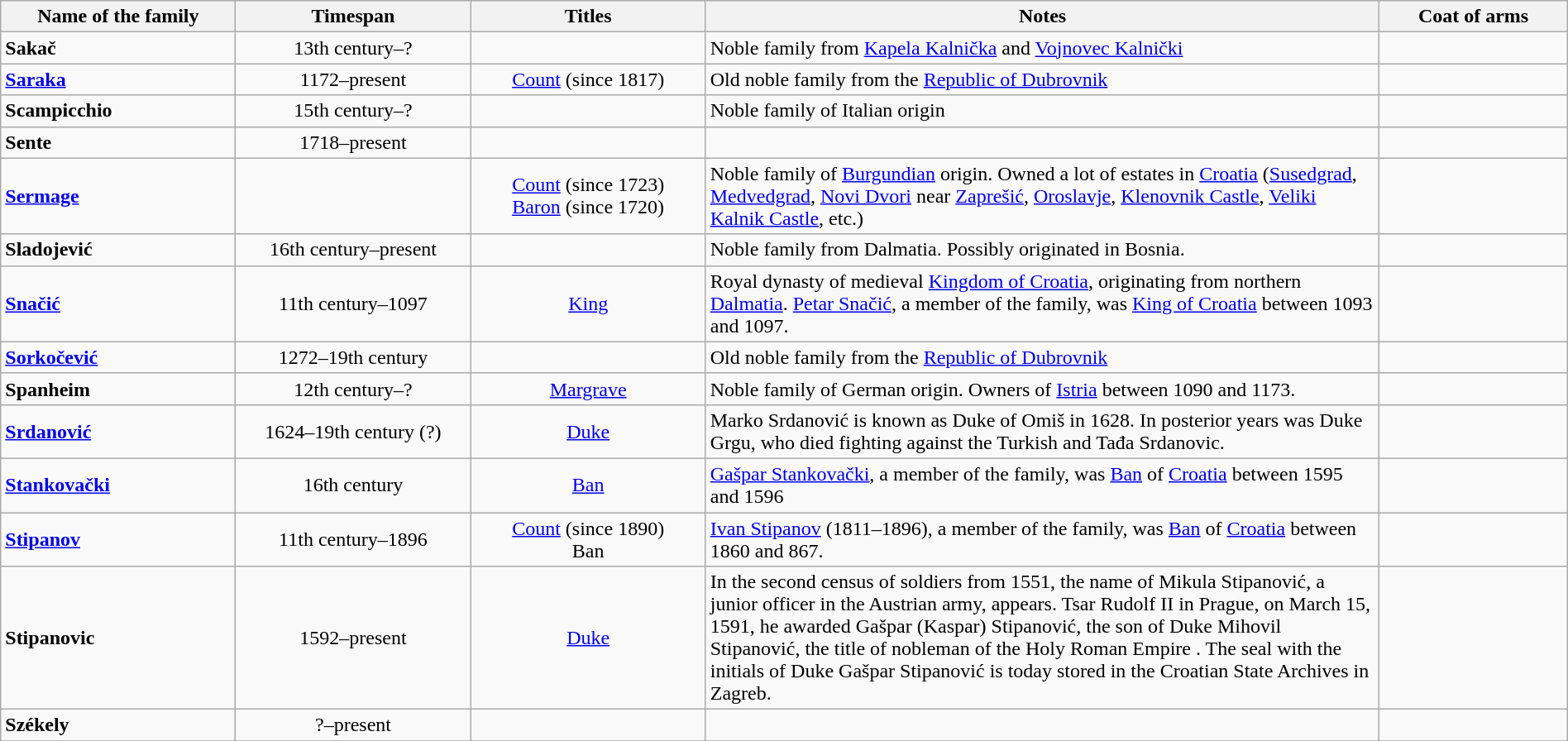<table class="wikitable" style="text-align:center" width=100%>
<tr>
<th bgcolor="silver" ! width="15%">Name of the family</th>
<th bgcolor="silver" ! width="15%">Timespan</th>
<th bgcolor="silver" ! width="15%">Titles</th>
<th bgcolor="silver" ! width="43%">Notes</th>
<th bgcolor="silver" ! width="12%">Coat of arms</th>
</tr>
<tr>
<td align="left"><strong>Sakač</strong></td>
<td>13th century–?</td>
<td></td>
<td align="left">Noble family from <a href='#'>Kapela Kalnička</a> and <a href='#'>Vojnovec Kalnički</a></td>
<td></td>
</tr>
<tr>
<td align="left"><a href='#'><strong>Saraka</strong></a></td>
<td align="center">1172–present</td>
<td align="center"><a href='#'>Count</a> (since 1817)</td>
<td align="left">Old noble family from the <a href='#'>Republic of Dubrovnik</a></td>
<td align="center"></td>
</tr>
<tr>
<td align="left"><strong>Scampicchio</strong></td>
<td>15th century–?</td>
<td></td>
<td align="left">Noble family of Italian origin</td>
<td></td>
</tr>
<tr>
<td align="left"><strong>Sente</strong></td>
<td>1718–present</td>
<td></td>
<td></td>
<td></td>
</tr>
<tr>
<td align="left"><a href='#'><strong>Sermage</strong></a></td>
<td align="center"></td>
<td align="center"><a href='#'>Count</a> (since 1723)<br><a href='#'>Baron</a> (since 1720)</td>
<td align="left">Noble family of <a href='#'>Burgundian</a> origin. Owned a lot of estates in <a href='#'>Croatia</a> (<a href='#'>Susedgrad</a>, <a href='#'>Medvedgrad</a>, <a href='#'>Novi Dvori</a> near <a href='#'>Zaprešić</a>, <a href='#'>Oroslavje</a>, <a href='#'>Klenovnik Castle</a>, <a href='#'>Veliki Kalnik Castle</a>, etc.)</td>
<td align="center"></td>
</tr>
<tr>
<td align="left"><strong>Sladojević</strong></td>
<td>16th century–present</td>
<td></td>
<td align="left">Noble family from Dalmatia. Possibly originated in Bosnia.</td>
<td></td>
</tr>
<tr>
<td align="left"><strong><a href='#'>Snačić</a></strong></td>
<td align="center">11th century–1097</td>
<td align="center"><a href='#'>King</a></td>
<td align="left">Royal dynasty of medieval <a href='#'>Kingdom of Croatia</a>, originating from northern <a href='#'>Dalmatia</a>. <a href='#'>Petar Snačić</a>, a member of the family, was <a href='#'>King of Croatia</a> between 1093 and 1097.</td>
<td align="center"></td>
</tr>
<tr>
<td align="left"><a href='#'><strong>Sorkočević</strong></a></td>
<td align="center">1272–19th century</td>
<td align="center"></td>
<td align="left">Old noble family from the <a href='#'>Republic of Dubrovnik</a></td>
<td align="center"></td>
</tr>
<tr>
<td align="left"><strong>Spanheim</strong></td>
<td>12th century–?</td>
<td><a href='#'>Margrave</a></td>
<td align="left">Noble family of German origin. Owners of <a href='#'>Istria</a> between 1090 and 1173.</td>
<td></td>
</tr>
<tr>
<td align="left"><a href='#'><strong>Srdanović</strong></a></td>
<td align="center">1624–19th century (?)</td>
<td align="center"><a href='#'>Duke</a></td>
<td align="left">Marko Srdanović is known as Duke of Omiš in 1628. In posterior years was Duke Grgu, who died fighting against the Turkish and Tađa Srdanovic.</td>
<td align="center"></td>
</tr>
<tr>
<td align="left"><a href='#'><strong>Stankovački</strong></a></td>
<td align="center">16th century</td>
<td align="center"><a href='#'>Ban</a></td>
<td align="left"><a href='#'>Gašpar Stankovački</a>, a member of the family, was <a href='#'>Ban</a> of <a href='#'>Croatia</a> between 1595 and 1596</td>
<td align="center"></td>
</tr>
<tr>
<td align="left"><a href='#'><strong>Stipanov</strong></a></td>
<td align="center">11th century–1896</td>
<td align="center"><a href='#'>Count</a> (since 1890)<br>Ban</td>
<td align="left"><a href='#'>Ivan Stipanov</a> (1811–1896), a member of the family, was <a href='#'>Ban</a> of <a href='#'>Croatia</a> between 1860 and 867.</td>
<td align="center"></td>
</tr>
<tr>
<td align="left"><strong>Stipanovic</strong></td>
<td>1592–present</td>
<td><a href='#'>Duke</a></td>
<td align="left">In the second census of soldiers from 1551, the name of Mikula Stipanović, a junior officer in the Austrian army, appears. Tsar Rudolf II in Prague, on March 15, 1591, he awarded Gašpar (Kaspar) Stipanović, the son of Duke Mihovil Stipanović, the title of nobleman of the Holy Roman Empire . The seal with the initials of Duke Gašpar Stipanović is today stored in the Croatian State Archives in Zagreb.</td>
<td></td>
</tr>
<tr>
<td align="left"><strong>Székely</strong></td>
<td>?–present</td>
<td></td>
<td></td>
<td></td>
</tr>
<tr>
</tr>
</table>
